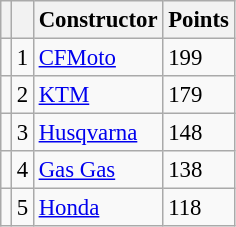<table class="wikitable" style="font-size: 95%;">
<tr>
<th></th>
<th></th>
<th>Constructor</th>
<th>Points</th>
</tr>
<tr>
<td></td>
<td align=center>1</td>
<td> <a href='#'>CFMoto</a></td>
<td align=left>199</td>
</tr>
<tr>
<td></td>
<td align=center>2</td>
<td> <a href='#'>KTM</a></td>
<td align=left>179</td>
</tr>
<tr>
<td></td>
<td align=center>3</td>
<td> <a href='#'>Husqvarna</a></td>
<td align=left>148</td>
</tr>
<tr>
<td></td>
<td align=center>4</td>
<td> <a href='#'>Gas Gas</a></td>
<td align=left>138</td>
</tr>
<tr>
<td></td>
<td align=center>5</td>
<td> <a href='#'>Honda</a></td>
<td align=left>118</td>
</tr>
</table>
